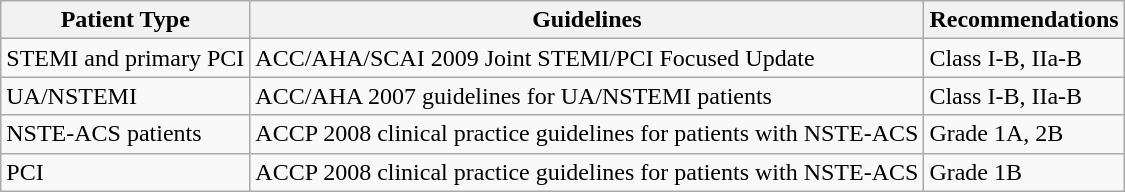<table class="wikitable">
<tr>
<th>Patient Type</th>
<th>Guidelines</th>
<th>Recommendations</th>
</tr>
<tr>
<td>STEMI and primary PCI</td>
<td>ACC/AHA/SCAI 2009 Joint STEMI/PCI Focused Update</td>
<td>Class I-B, IIa-B</td>
</tr>
<tr>
<td>UA/NSTEMI</td>
<td>ACC/AHA 2007 guidelines for UA/NSTEMI patients</td>
<td>Class I-B, IIa-B</td>
</tr>
<tr>
<td>NSTE-ACS patients</td>
<td>ACCP 2008 clinical practice guidelines for patients with NSTE-ACS</td>
<td>Grade 1A, 2B</td>
</tr>
<tr>
<td>PCI</td>
<td>ACCP 2008 clinical practice guidelines for patients with NSTE-ACS</td>
<td>Grade 1B</td>
</tr>
</table>
